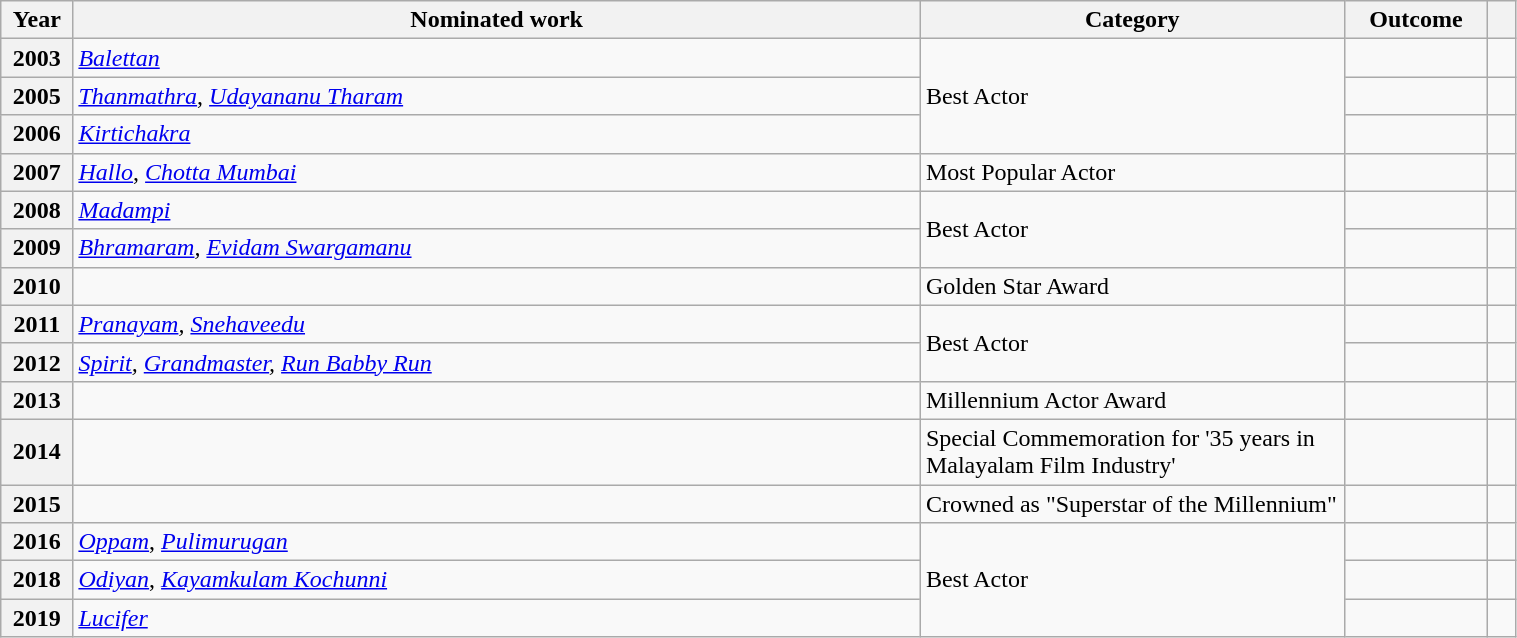<table class="wikitable plainrowheaders" style="width:80%;">
<tr>
<th scope="col" style="width:1%;">Year</th>
<th scope="col" style="width:30%;">Nominated work</th>
<th scope="col" style="width:15%;">Category</th>
<th scope="col" style="width:3%;">Outcome</th>
<th scope="col" style="width:1%;"></th>
</tr>
<tr>
<th scope="row">2003</th>
<td><em><a href='#'>Balettan</a></em></td>
<td rowspan="3">Best Actor</td>
<td></td>
<td style="text-align:center;"></td>
</tr>
<tr>
<th scope="row">2005</th>
<td><em><a href='#'>Thanmathra</a></em>, <em><a href='#'>Udayananu Tharam</a></em></td>
<td></td>
<td style="text-align:center;"></td>
</tr>
<tr>
<th scope="row">2006</th>
<td><em><a href='#'>Kirtichakra</a></em></td>
<td></td>
<td style="text-align:center;"></td>
</tr>
<tr>
<th scope="row">2007</th>
<td><a href='#'><em>Hallo</em></a>, <em><a href='#'>Chotta Mumbai</a></em></td>
<td>Most Popular Actor</td>
<td></td>
<td style="text-align:center;"></td>
</tr>
<tr>
<th scope="row">2008</th>
<td><em><a href='#'>Madampi</a></em></td>
<td rowspan="2">Best Actor</td>
<td></td>
<td style="text-align:center;"></td>
</tr>
<tr>
<th scope="row">2009</th>
<td><em><a href='#'>Bhramaram</a>, <a href='#'>Evidam Swargamanu</a></em></td>
<td></td>
<td style="text-align:center;"></td>
</tr>
<tr>
<th scope="row">2010</th>
<td></td>
<td>Golden Star Award</td>
<td></td>
<td style="text-align:center;"></td>
</tr>
<tr>
<th scope="row">2011</th>
<td><em><a href='#'>Pranayam</a>, <a href='#'>Snehaveedu</a></em></td>
<td rowspan="2">Best Actor</td>
<td></td>
<td style="text-align:center;"></td>
</tr>
<tr>
<th scope="row">2012</th>
<td><em><a href='#'>Spirit</a>, <a href='#'>Grandmaster</a>, <a href='#'>Run Babby Run</a></em></td>
<td></td>
<td style="text-align:center;"></td>
</tr>
<tr>
<th scope="row">2013</th>
<td></td>
<td>Millennium Actor Award</td>
<td></td>
<td style="text-align:center;"></td>
</tr>
<tr>
<th scope="row">2014</th>
<td></td>
<td>Special Commemoration for '35 years in Malayalam Film Industry'</td>
<td></td>
<td style="text-align:center;"></td>
</tr>
<tr>
<th scope="row">2015</th>
<td></td>
<td>Crowned as "Superstar of the Millennium"</td>
<td></td>
<td style="text-align:center;"></td>
</tr>
<tr>
<th scope="row">2016</th>
<td><em><a href='#'>Oppam</a></em>, <em><a href='#'>Pulimurugan</a></em></td>
<td rowspan="3">Best Actor</td>
<td></td>
<td style="text-align:center;"></td>
</tr>
<tr>
<th scope="row">2018</th>
<td><em><a href='#'>Odiyan</a></em>, <em><a href='#'>Kayamkulam Kochunni</a></em></td>
<td></td>
<td style="text-align:center;"></td>
</tr>
<tr>
<th scope="row">2019</th>
<td><em><a href='#'>Lucifer</a></em></td>
<td></td>
<td style="text-align:center;"></td>
</tr>
</table>
